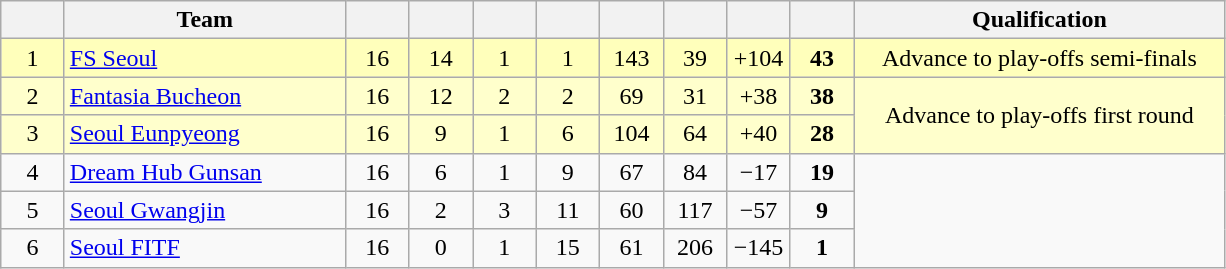<table class="wikitable" style="text-align:center">
<tr>
<th width=35></th>
<th width=180>Team</th>
<th width=35></th>
<th width=35></th>
<th width=35></th>
<th width=35></th>
<th width=35></th>
<th width=35></th>
<th width=35></th>
<th width=35></th>
<th width=240>Qualification</th>
</tr>
<tr style="background:#ffffbb">
<td>1</td>
<td align="left"><a href='#'>FS Seoul</a></td>
<td>16</td>
<td>14</td>
<td>1</td>
<td>1</td>
<td>143</td>
<td>39</td>
<td>+104</td>
<td><strong>43</strong></td>
<td>Advance to play-offs semi-finals</td>
</tr>
<tr style="background:#ffffcc">
<td>2</td>
<td align="left"><a href='#'>Fantasia Bucheon</a></td>
<td>16</td>
<td>12</td>
<td>2</td>
<td>2</td>
<td>69</td>
<td>31</td>
<td>+38</td>
<td><strong>38</strong></td>
<td rowspan="2">Advance to play-offs first round</td>
</tr>
<tr style="background:#ffffcc">
<td>3</td>
<td align="left"><a href='#'>Seoul Eunpyeong</a></td>
<td>16</td>
<td>9</td>
<td>1</td>
<td>6</td>
<td>104</td>
<td>64</td>
<td>+40</td>
<td><strong>28</strong></td>
</tr>
<tr>
<td>4</td>
<td align="left"><a href='#'>Dream Hub Gunsan</a></td>
<td>16</td>
<td>6</td>
<td>1</td>
<td>9</td>
<td>67</td>
<td>84</td>
<td>−17</td>
<td><strong>19</strong></td>
</tr>
<tr>
<td>5</td>
<td align="left"><a href='#'>Seoul Gwangjin</a></td>
<td>16</td>
<td>2</td>
<td>3</td>
<td>11</td>
<td>60</td>
<td>117</td>
<td>−57</td>
<td><strong>9</strong></td>
</tr>
<tr>
<td>6</td>
<td align="left"><a href='#'>Seoul FITF</a></td>
<td>16</td>
<td>0</td>
<td>1</td>
<td>15</td>
<td>61</td>
<td>206</td>
<td>−145</td>
<td><strong>1</strong></td>
</tr>
</table>
